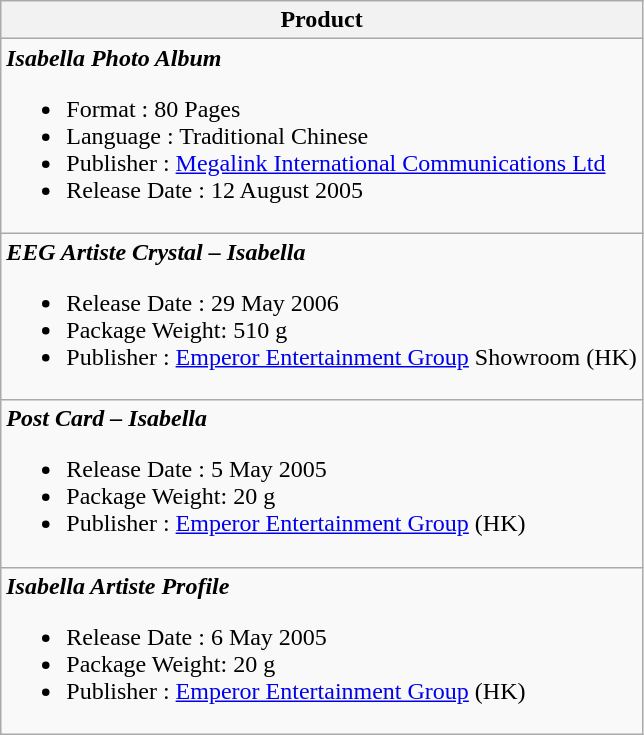<table class="wikitable">
<tr>
<th>Product</th>
</tr>
<tr>
<td><strong><em>Isabella Photo Album</em></strong><br><ul><li>Format : 80 Pages</li><li>Language : Traditional Chinese</li><li>Publisher : <a href='#'>Megalink International Communications Ltd</a> </li><li>Release Date : 12 August 2005</li></ul></td>
</tr>
<tr>
<td><strong><em>EEG Artiste Crystal – Isabella</em></strong><br><ul><li>Release Date : 29 May 2006</li><li>Package Weight: 510 g</li><li>Publisher : <a href='#'>Emperor Entertainment Group</a> Showroom (HK)</li></ul></td>
</tr>
<tr>
<td><strong><em>Post Card – Isabella</em></strong><br><ul><li>Release Date : 5 May 2005</li><li>Package Weight: 20 g</li><li>Publisher : <a href='#'>Emperor Entertainment Group</a> (HK)</li></ul></td>
</tr>
<tr>
<td><strong><em>Isabella Artiste Profile</em></strong><br><ul><li>Release Date : 6 May 2005</li><li>Package Weight: 20 g</li><li>Publisher : <a href='#'>Emperor Entertainment Group</a> (HK)</li></ul></td>
</tr>
</table>
